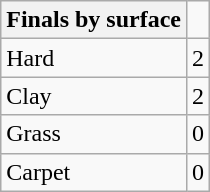<table class="wikitable sortable mw-collapsible mw-collapsed">
<tr>
<th>Finals by surface</th>
</tr>
<tr>
<td>Hard</td>
<td align="center">2</td>
</tr>
<tr>
<td>Clay</td>
<td align="center">2</td>
</tr>
<tr>
<td>Grass</td>
<td align="center">0</td>
</tr>
<tr>
<td>Carpet</td>
<td align="center">0</td>
</tr>
</table>
